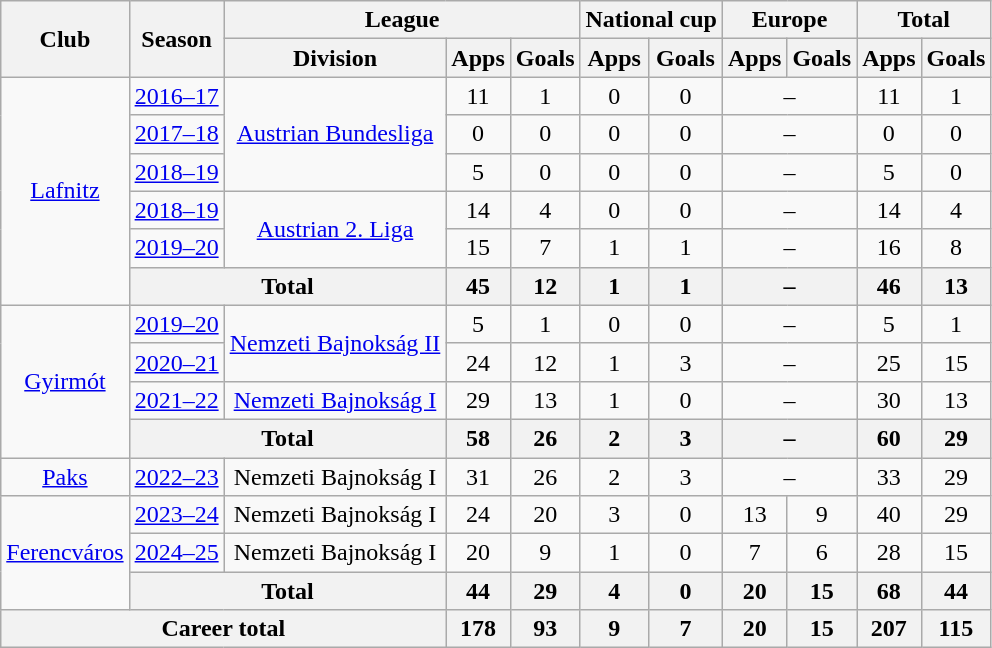<table class="wikitable" style="text-align: center">
<tr>
<th rowspan="2">Club</th>
<th rowspan="2">Season</th>
<th colspan="3">League</th>
<th colspan="2">National cup</th>
<th colspan="2">Europe</th>
<th colspan="2">Total</th>
</tr>
<tr>
<th>Division</th>
<th>Apps</th>
<th>Goals</th>
<th>Apps</th>
<th>Goals</th>
<th>Apps</th>
<th>Goals</th>
<th>Apps</th>
<th>Goals</th>
</tr>
<tr>
<td rowspan="6"><a href='#'>Lafnitz</a></td>
<td><a href='#'>2016–17</a></td>
<td rowspan="3"><a href='#'>Austrian Bundesliga</a></td>
<td>11</td>
<td>1</td>
<td>0</td>
<td>0</td>
<td colspan="2">–</td>
<td>11</td>
<td>1</td>
</tr>
<tr>
<td><a href='#'>2017–18</a></td>
<td>0</td>
<td>0</td>
<td>0</td>
<td>0</td>
<td colspan="2">–</td>
<td>0</td>
<td>0</td>
</tr>
<tr>
<td><a href='#'>2018–19</a></td>
<td>5</td>
<td>0</td>
<td>0</td>
<td>0</td>
<td colspan="2">–</td>
<td>5</td>
<td>0</td>
</tr>
<tr>
<td><a href='#'>2018–19</a></td>
<td rowspan="2"><a href='#'>Austrian 2. Liga</a></td>
<td>14</td>
<td>4</td>
<td>0</td>
<td>0</td>
<td colspan="2">–</td>
<td>14</td>
<td>4</td>
</tr>
<tr>
<td><a href='#'>2019–20</a></td>
<td>15</td>
<td>7</td>
<td>1</td>
<td>1</td>
<td colspan="2">–</td>
<td>16</td>
<td>8</td>
</tr>
<tr>
<th colspan="2">Total</th>
<th>45</th>
<th>12</th>
<th>1</th>
<th>1</th>
<th colspan="2">–</th>
<th>46</th>
<th>13</th>
</tr>
<tr>
<td rowspan="4"><a href='#'>Gyirmót</a></td>
<td><a href='#'>2019–20</a></td>
<td rowspan="2"><a href='#'>Nemzeti Bajnokság II</a></td>
<td>5</td>
<td>1</td>
<td>0</td>
<td>0</td>
<td colspan="2">–</td>
<td>5</td>
<td>1</td>
</tr>
<tr>
<td><a href='#'>2020–21</a></td>
<td>24</td>
<td>12</td>
<td>1</td>
<td>3</td>
<td colspan="2">–</td>
<td>25</td>
<td>15</td>
</tr>
<tr>
<td><a href='#'>2021–22</a></td>
<td><a href='#'>Nemzeti Bajnokság I</a></td>
<td>29</td>
<td>13</td>
<td>1</td>
<td>0</td>
<td colspan="2">–</td>
<td>30</td>
<td>13</td>
</tr>
<tr>
<th colspan="2">Total</th>
<th>58</th>
<th>26</th>
<th>2</th>
<th>3</th>
<th colspan="2">–</th>
<th>60</th>
<th>29</th>
</tr>
<tr>
<td><a href='#'>Paks</a></td>
<td><a href='#'>2022–23</a></td>
<td>Nemzeti Bajnokság I</td>
<td>31</td>
<td>26</td>
<td>2</td>
<td>3</td>
<td colspan="2">–</td>
<td>33</td>
<td>29</td>
</tr>
<tr>
<td rowspan="3"><a href='#'>Ferencváros</a></td>
<td><a href='#'>2023–24</a></td>
<td>Nemzeti Bajnokság I</td>
<td>24</td>
<td>20</td>
<td>3</td>
<td>0</td>
<td>13</td>
<td>9</td>
<td>40</td>
<td>29</td>
</tr>
<tr>
<td><a href='#'>2024–25</a></td>
<td>Nemzeti Bajnokság I</td>
<td>20</td>
<td>9</td>
<td>1</td>
<td>0</td>
<td>7</td>
<td>6</td>
<td>28</td>
<td>15</td>
</tr>
<tr>
<th colspan="2">Total</th>
<th>44</th>
<th>29</th>
<th>4</th>
<th>0</th>
<th>20</th>
<th>15</th>
<th>68</th>
<th>44</th>
</tr>
<tr>
<th colspan="3">Career total</th>
<th>178</th>
<th>93</th>
<th>9</th>
<th>7</th>
<th>20</th>
<th>15</th>
<th>207</th>
<th>115</th>
</tr>
</table>
